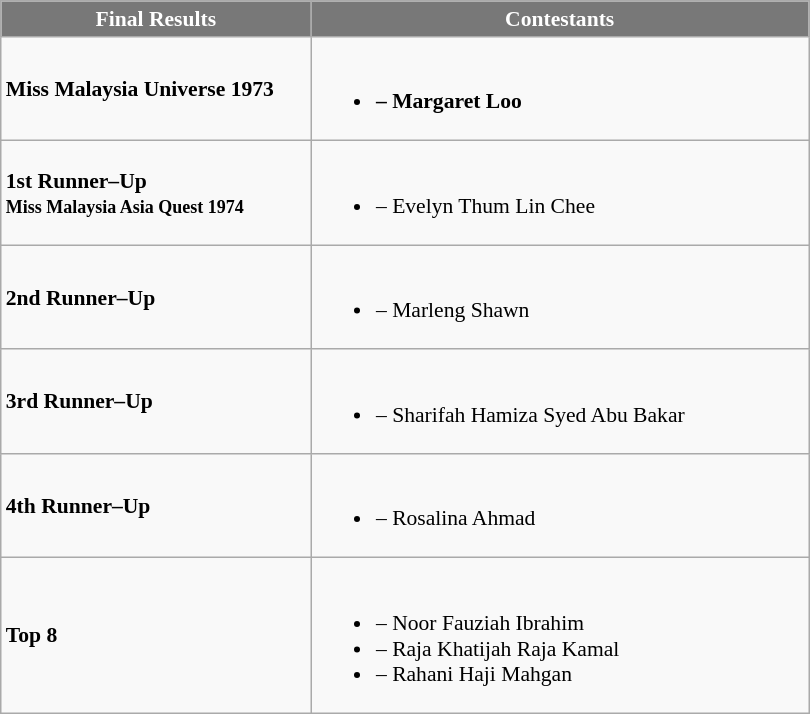<table class="wikitable sortable" style="font-size: 90%;">
<tr>
<th width="200" style="background-color:#787878;color:#FFFFFF;">Final Results</th>
<th width="325" style="background-color:#787878;color:#FFFFFF;">Contestants</th>
</tr>
<tr>
<td><strong>Miss Malaysia Universe 1973</strong></td>
<td><br><ul><li><strong> – Margaret Loo</strong></li></ul></td>
</tr>
<tr>
<td><strong>1st Runner–Up</strong><br><small><strong>Miss Malaysia Asia Quest 1974</strong></small></td>
<td><br><ul><li><strong></strong> – Evelyn Thum Lin Chee</li></ul></td>
</tr>
<tr>
<td><strong>2nd Runner–Up</strong></td>
<td><br><ul><li><strong></strong> – Marleng Shawn</li></ul></td>
</tr>
<tr>
<td><strong>3rd Runner–Up</strong></td>
<td><br><ul><li><strong></strong> – Sharifah Hamiza Syed Abu Bakar</li></ul></td>
</tr>
<tr>
<td><strong>4th Runner–Up</strong></td>
<td><br><ul><li><strong></strong> – Rosalina Ahmad</li></ul></td>
</tr>
<tr>
<td><strong>Top 8</strong></td>
<td><br><ul><li><strong></strong> – Noor Fauziah Ibrahim</li><li><strong></strong> – Raja Khatijah Raja Kamal</li><li><strong></strong> – Rahani Haji Mahgan</li></ul></td>
</tr>
</table>
